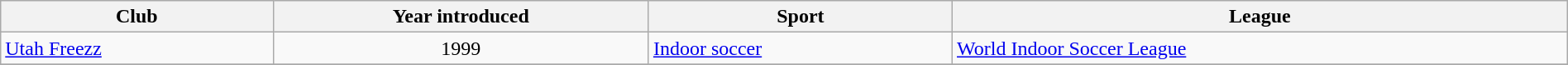<table class="wikitable sortable" style="width:100%;">
<tr>
<th>Club</th>
<th>Year introduced</th>
<th>Sport</th>
<th>League</th>
</tr>
<tr>
<td><a href='#'>Utah Freezz</a></td>
<td align=center>1999</td>
<td><a href='#'>Indoor soccer</a></td>
<td><a href='#'>World Indoor Soccer League</a></td>
</tr>
<tr>
</tr>
</table>
